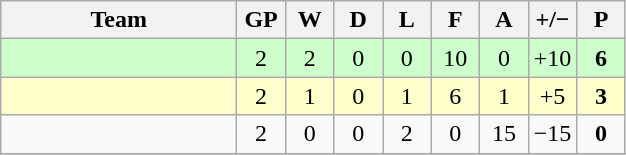<table class="wikitable" border="1">
<tr>
<th width="150">Team</th>
<th width="25">GP</th>
<th width="25">W</th>
<th width="25">D</th>
<th width="25">L</th>
<th width="25">F</th>
<th width="25">A</th>
<th width="25">+/−</th>
<th width="25">P</th>
</tr>
<tr style="text-align:center; background:#ccffcc">
<td style="text-align:left"></td>
<td>2</td>
<td>2</td>
<td>0</td>
<td>0</td>
<td>10</td>
<td>0</td>
<td>+10</td>
<td><strong>6</strong></td>
</tr>
<tr style="text-align:center; background:#ffffcc">
<td style="text-align:left"></td>
<td>2</td>
<td>1</td>
<td>0</td>
<td>1</td>
<td>6</td>
<td>1</td>
<td>+5</td>
<td><strong>3</strong></td>
</tr>
<tr style="text-align:center;">
<td style="text-align:left"></td>
<td>2</td>
<td>0</td>
<td>0</td>
<td>2</td>
<td>0</td>
<td>15</td>
<td>−15</td>
<td><strong>0</strong></td>
</tr>
<tr>
</tr>
</table>
